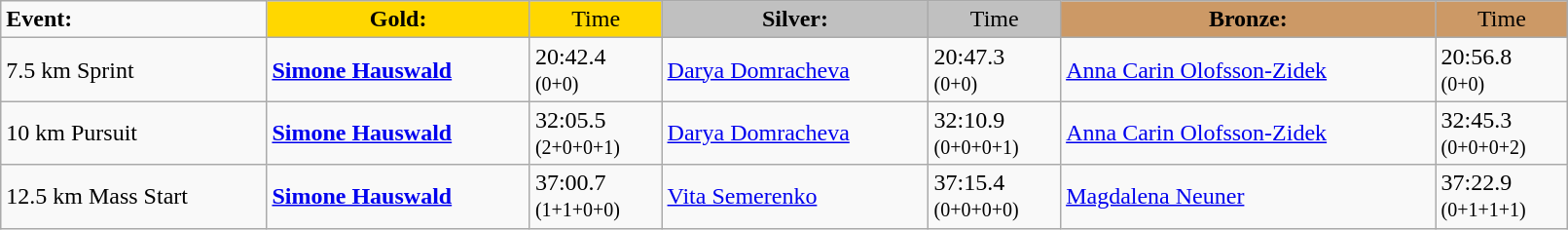<table class="wikitable" width=85%>
<tr>
<td><strong>Event:</strong></td>
<td style="text-align:center;background-color:gold;"><strong>Gold:</strong></td>
<td style="text-align:center;background-color:gold;">Time</td>
<td style="text-align:center;background-color:silver;"><strong>Silver:</strong></td>
<td style="text-align:center;background-color:silver;">Time</td>
<td style="text-align:center;background-color:#CC9966;"><strong>Bronze:</strong></td>
<td style="text-align:center;background-color:#CC9966;">Time</td>
</tr>
<tr>
<td>7.5 km Sprint<br></td>
<td><strong><a href='#'>Simone Hauswald</a></strong><br><small></small></td>
<td>20:42.4<br><small>(0+0)</small></td>
<td><a href='#'>Darya Domracheva</a><br><small></small></td>
<td>20:47.3<br><small>(0+0)</small></td>
<td><a href='#'>Anna Carin Olofsson-Zidek</a><br><small></small></td>
<td>20:56.8<br><small>(0+0)</small></td>
</tr>
<tr>
<td>10 km Pursuit<br></td>
<td><strong><a href='#'>Simone Hauswald</a></strong><br><small></small></td>
<td>32:05.5 <br><small>(2+0+0+1)</small></td>
<td><a href='#'>Darya Domracheva</a><br><small></small></td>
<td>32:10.9<br><small>(0+0+0+1)</small></td>
<td><a href='#'>Anna Carin Olofsson-Zidek</a><br><small></small></td>
<td>32:45.3<br><small>(0+0+0+2)</small></td>
</tr>
<tr>
<td>12.5 km Mass Start<br></td>
<td><strong><a href='#'>Simone Hauswald</a></strong><br><small></small></td>
<td>37:00.7<br><small>(1+1+0+0)</small></td>
<td><a href='#'>Vita Semerenko</a><br><small></small></td>
<td>37:15.4<br><small>(0+0+0+0)</small></td>
<td><a href='#'>Magdalena Neuner</a><br><small></small></td>
<td>37:22.9<br><small>(0+1+1+1)</small></td>
</tr>
</table>
